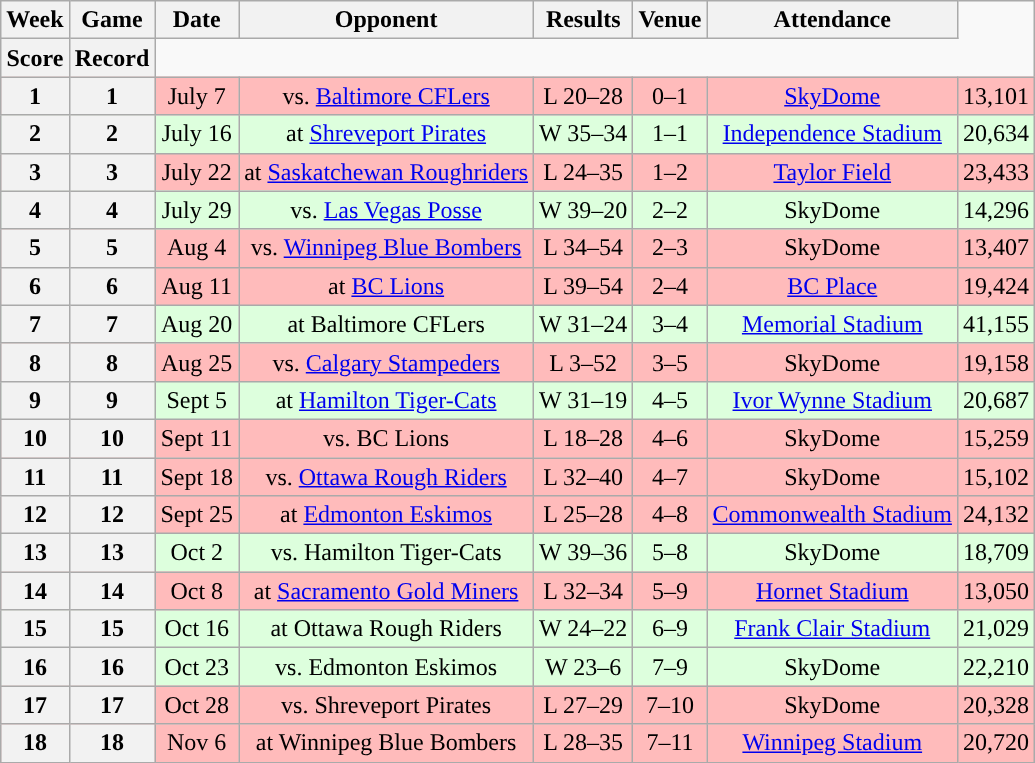<table class="wikitable" style="text-align:center">
<tr>
<th>Week</th>
<th>Game</th>
<th>Date</th>
<th>Opponent</th>
<th>Results</th>
<th>Venue</th>
<th>Attendance</th>
</tr>
<tr>
<th>Score</th>
<th>Record</th>
</tr>
<tr style="background:#ffbbbb">
<th>1</th>
<th>1</th>
<td>July 7</td>
<td>vs. <a href='#'>Baltimore CFLers</a></td>
<td>L 20–28</td>
<td>0–1</td>
<td><a href='#'>SkyDome</a></td>
<td>13,101</td>
</tr>
<tr style="background:#ddffdd">
<th>2</th>
<th>2</th>
<td>July 16</td>
<td>at <a href='#'>Shreveport Pirates</a></td>
<td>W 35–34</td>
<td>1–1</td>
<td><a href='#'>Independence Stadium</a></td>
<td>20,634</td>
</tr>
<tr style="background:#ffbbbb">
<th>3</th>
<th>3</th>
<td>July 22</td>
<td>at <a href='#'>Saskatchewan Roughriders</a></td>
<td>L 24–35</td>
<td>1–2</td>
<td><a href='#'>Taylor Field</a></td>
<td>23,433</td>
</tr>
<tr style="background:#ddffdd">
<th>4</th>
<th>4</th>
<td>July 29</td>
<td>vs. <a href='#'>Las Vegas Posse</a></td>
<td>W 39–20</td>
<td>2–2</td>
<td>SkyDome</td>
<td>14,296</td>
</tr>
<tr style="background:#ffbbbb">
<th>5</th>
<th>5</th>
<td>Aug 4</td>
<td>vs. <a href='#'>Winnipeg Blue Bombers</a></td>
<td>L 34–54</td>
<td>2–3</td>
<td>SkyDome</td>
<td>13,407</td>
</tr>
<tr style="background:#ffbbbb">
<th>6</th>
<th>6</th>
<td>Aug 11</td>
<td>at <a href='#'>BC Lions</a></td>
<td>L 39–54</td>
<td>2–4</td>
<td><a href='#'>BC Place</a></td>
<td>19,424</td>
</tr>
<tr style="background:#ddffdd">
<th>7</th>
<th>7</th>
<td>Aug 20</td>
<td>at Baltimore CFLers</td>
<td>W 31–24</td>
<td>3–4</td>
<td><a href='#'>Memorial Stadium</a></td>
<td>41,155</td>
</tr>
<tr style="background:#ffbbbb">
<th>8</th>
<th>8</th>
<td>Aug 25</td>
<td>vs. <a href='#'>Calgary Stampeders</a></td>
<td>L 3–52</td>
<td>3–5</td>
<td>SkyDome</td>
<td>19,158</td>
</tr>
<tr style="background:#ddffdd">
<th>9</th>
<th>9</th>
<td>Sept 5</td>
<td>at <a href='#'>Hamilton Tiger-Cats</a></td>
<td>W 31–19</td>
<td>4–5</td>
<td><a href='#'>Ivor Wynne Stadium</a></td>
<td>20,687</td>
</tr>
<tr style="background:#ffbbbb">
<th>10</th>
<th>10</th>
<td>Sept 11</td>
<td>vs. BC Lions</td>
<td>L 18–28</td>
<td>4–6</td>
<td>SkyDome</td>
<td>15,259</td>
</tr>
<tr style="background:#ffbbbb">
<th>11</th>
<th>11</th>
<td>Sept 18</td>
<td>vs. <a href='#'>Ottawa Rough Riders</a></td>
<td>L 32–40</td>
<td>4–7</td>
<td>SkyDome</td>
<td>15,102</td>
</tr>
<tr style="background:#ffbbbb">
<th>12</th>
<th>12</th>
<td>Sept 25</td>
<td>at <a href='#'>Edmonton Eskimos</a></td>
<td>L 25–28</td>
<td>4–8</td>
<td><a href='#'>Commonwealth Stadium</a></td>
<td>24,132</td>
</tr>
<tr style="background:#ddffdd">
<th>13</th>
<th>13</th>
<td>Oct 2</td>
<td>vs. Hamilton Tiger-Cats</td>
<td>W 39–36</td>
<td>5–8</td>
<td>SkyDome</td>
<td>18,709</td>
</tr>
<tr style="background:#ffbbbb">
<th>14</th>
<th>14</th>
<td>Oct 8</td>
<td>at <a href='#'>Sacramento Gold Miners</a></td>
<td>L 32–34</td>
<td>5–9</td>
<td><a href='#'>Hornet Stadium</a></td>
<td>13,050</td>
</tr>
<tr style="background:#ddffdd">
<th>15</th>
<th>15</th>
<td>Oct 16</td>
<td>at Ottawa Rough Riders</td>
<td>W 24–22</td>
<td>6–9</td>
<td><a href='#'>Frank Clair Stadium</a></td>
<td>21,029</td>
</tr>
<tr style="background:#ddffdd">
<th>16</th>
<th>16</th>
<td>Oct 23</td>
<td>vs. Edmonton Eskimos</td>
<td>W 23–6</td>
<td>7–9</td>
<td>SkyDome</td>
<td>22,210</td>
</tr>
<tr style="background:#ffbbbb">
<th>17</th>
<th>17</th>
<td>Oct 28</td>
<td>vs. Shreveport Pirates</td>
<td>L 27–29</td>
<td>7–10</td>
<td>SkyDome</td>
<td>20,328</td>
</tr>
<tr style="background:#ffbbbb">
<th>18</th>
<th>18</th>
<td>Nov 6</td>
<td>at Winnipeg Blue Bombers</td>
<td>L 28–35</td>
<td>7–11</td>
<td><a href='#'>Winnipeg Stadium</a></td>
<td>20,720</td>
</tr>
</table>
